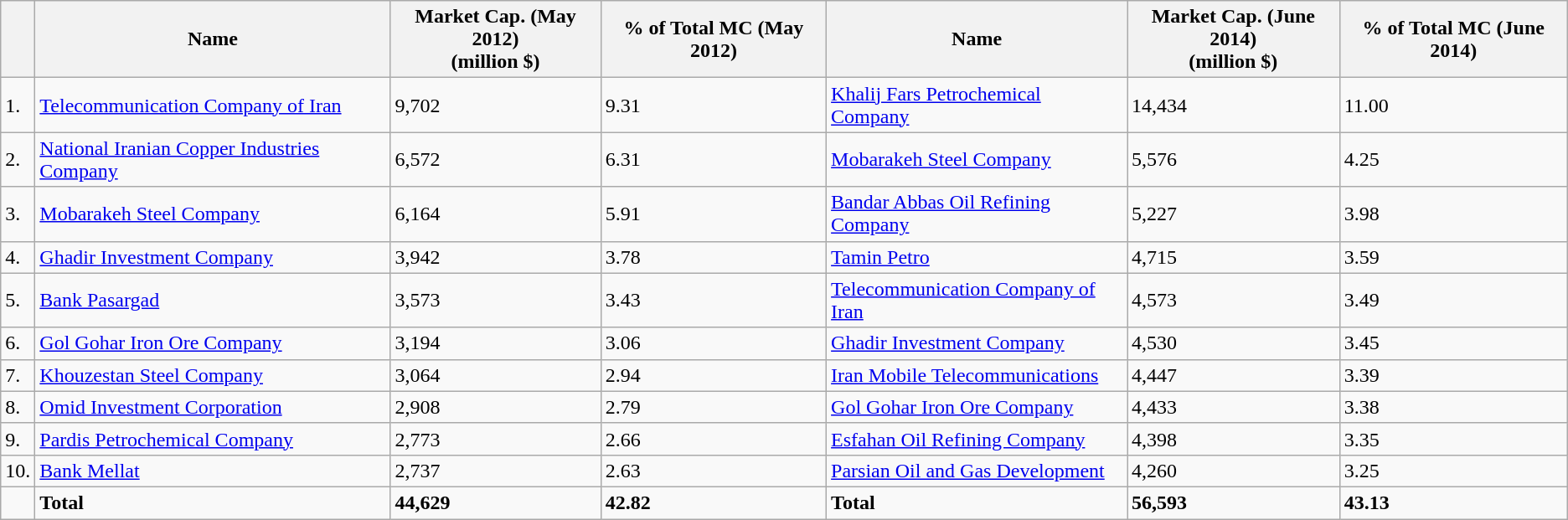<table class="wikitable">
<tr>
<th></th>
<th>Name</th>
<th>Market Cap. (May 2012)<br> (million $)</th>
<th>% of Total MC (May 2012)</th>
<th>Name</th>
<th>Market Cap. (June 2014)<br> (million $)</th>
<th>% of Total MC (June 2014)</th>
</tr>
<tr>
<td>1.</td>
<td><a href='#'>Telecommunication Company of Iran</a></td>
<td>9,702</td>
<td>9.31</td>
<td><a href='#'>Khalij Fars Petrochemical Company</a></td>
<td>14,434</td>
<td>11.00</td>
</tr>
<tr>
<td>2.</td>
<td><a href='#'>National Iranian Copper Industries Company</a></td>
<td>6,572</td>
<td>6.31</td>
<td><a href='#'>Mobarakeh Steel Company</a></td>
<td>5,576</td>
<td>4.25</td>
</tr>
<tr>
<td>3.</td>
<td><a href='#'>Mobarakeh Steel Company</a></td>
<td>6,164</td>
<td>5.91</td>
<td><a href='#'>Bandar Abbas Oil Refining Company</a></td>
<td>5,227</td>
<td>3.98</td>
</tr>
<tr>
<td>4.</td>
<td><a href='#'>Ghadir Investment Company</a></td>
<td>3,942</td>
<td>3.78</td>
<td><a href='#'>Tamin Petro</a></td>
<td>4,715</td>
<td>3.59</td>
</tr>
<tr>
<td>5.</td>
<td><a href='#'>Bank Pasargad</a></td>
<td>3,573</td>
<td>3.43</td>
<td><a href='#'>Telecommunication Company of Iran</a></td>
<td>4,573</td>
<td>3.49</td>
</tr>
<tr>
<td>6.</td>
<td><a href='#'>Gol Gohar Iron Ore Company</a></td>
<td>3,194</td>
<td>3.06</td>
<td><a href='#'>Ghadir Investment Company</a></td>
<td>4,530</td>
<td>3.45</td>
</tr>
<tr>
<td>7.</td>
<td><a href='#'>Khouzestan Steel Company</a></td>
<td>3,064</td>
<td>2.94</td>
<td><a href='#'>Iran Mobile Telecommunications</a></td>
<td>4,447</td>
<td>3.39</td>
</tr>
<tr>
<td>8.</td>
<td><a href='#'>Omid Investment Corporation</a></td>
<td>2,908</td>
<td>2.79</td>
<td><a href='#'>Gol Gohar Iron Ore Company</a></td>
<td>4,433</td>
<td>3.38</td>
</tr>
<tr>
<td>9.</td>
<td><a href='#'>Pardis Petrochemical Company</a></td>
<td>2,773</td>
<td>2.66</td>
<td><a href='#'>Esfahan Oil Refining Company</a></td>
<td>4,398</td>
<td>3.35</td>
</tr>
<tr>
<td>10.</td>
<td><a href='#'>Bank Mellat</a></td>
<td>2,737</td>
<td>2.63</td>
<td><a href='#'>Parsian Oil and Gas Development</a></td>
<td>4,260</td>
<td>3.25</td>
</tr>
<tr>
<td></td>
<td><strong>Total</strong></td>
<td><strong>44,629</strong></td>
<td><strong>42.82</strong></td>
<td><strong>Total</strong></td>
<td><strong>56,593</strong></td>
<td><strong>43.13</strong></td>
</tr>
</table>
